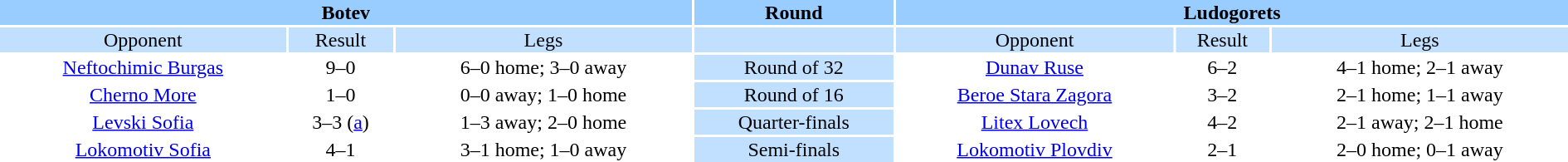<table width="100%" style="text-align:center">
<tr valign=top bgcolor=#99ccff>
<th colspan=3 style="width:1*">Botev</th>
<th><strong>Round</strong></th>
<th colspan=3 style="width:1*">Ludogorets</th>
</tr>
<tr valign=top bgcolor=#c1e0ff>
<td>Opponent</td>
<td>Result</td>
<td>Legs</td>
<td bgcolor=#c1e0ff></td>
<td>Opponent</td>
<td>Result</td>
<td>Legs</td>
</tr>
<tr>
<td><a href='#'>Neftochimic Burgas</a></td>
<td>9–0</td>
<td>6–0 home; 3–0 away</td>
<td bgcolor="#c1e0ff">Round of 32</td>
<td><a href='#'>Dunav Ruse</a></td>
<td>6–2</td>
<td>4–1 home; 2–1 away</td>
</tr>
<tr>
<td><a href='#'>Cherno More</a></td>
<td>1–0</td>
<td>0–0 away; 1–0 home</td>
<td bgcolor="#c1e0ff">Round of 16</td>
<td><a href='#'>Beroe Stara Zagora</a></td>
<td>3–2</td>
<td>2–1 home; 1–1 away</td>
</tr>
<tr>
<td><a href='#'>Levski Sofia</a></td>
<td>3–3 (<a href='#'>a</a>)</td>
<td>1–3 away; 2–0 home</td>
<td bgcolor="#c1e0ff">Quarter-finals</td>
<td><a href='#'>Litex Lovech</a></td>
<td>4–2</td>
<td>2–1 away; 2–1 home</td>
</tr>
<tr>
<td><a href='#'>Lokomotiv Sofia</a></td>
<td>4–1</td>
<td>3–1 home; 1–0 away</td>
<td bgcolor="#c1e0ff">Semi-finals</td>
<td><a href='#'>Lokomotiv Plovdiv</a></td>
<td>2–1</td>
<td>2–0 home; 0–1 away</td>
</tr>
</table>
